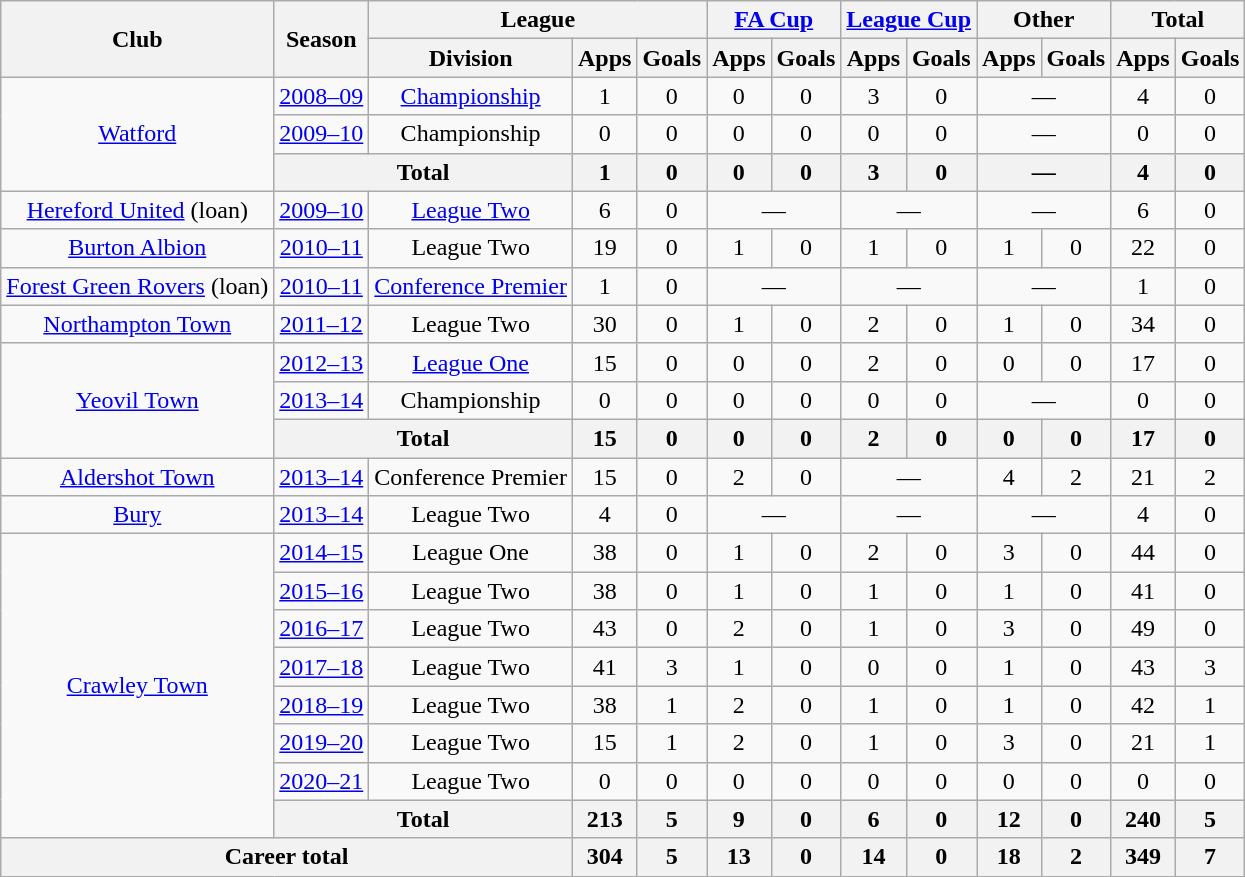<table class=wikitable style="text-align: center">
<tr>
<th rowspan=2>Club</th>
<th rowspan=2>Season</th>
<th colspan=3>League</th>
<th colspan=2><a href='#'>FA Cup</a></th>
<th colspan=2><a href='#'>League Cup</a></th>
<th colspan=2>Other</th>
<th colspan=2>Total</th>
</tr>
<tr>
<th>Division</th>
<th>Apps</th>
<th>Goals</th>
<th>Apps</th>
<th>Goals</th>
<th>Apps</th>
<th>Goals</th>
<th>Apps</th>
<th>Goals</th>
<th>Apps</th>
<th>Goals</th>
</tr>
<tr>
<td rowspan=3><a href='#'>Watford</a></td>
<td><a href='#'>2008–09</a></td>
<td><a href='#'>Championship</a></td>
<td>1</td>
<td>0</td>
<td>0</td>
<td>0</td>
<td>3</td>
<td>0</td>
<td colspan=2>—</td>
<td>4</td>
<td>0</td>
</tr>
<tr>
<td><a href='#'>2009–10</a></td>
<td>Championship</td>
<td>0</td>
<td>0</td>
<td>0</td>
<td>0</td>
<td>0</td>
<td>0</td>
<td colspan=2>—</td>
<td>0</td>
<td>0</td>
</tr>
<tr>
<th colspan=2>Total</th>
<th>1</th>
<th>0</th>
<th>0</th>
<th>0</th>
<th>3</th>
<th>0</th>
<th colspan=2>—</th>
<th>4</th>
<th>0</th>
</tr>
<tr>
<td><a href='#'>Hereford United</a> (loan)</td>
<td><a href='#'>2009–10</a></td>
<td><a href='#'>League Two</a></td>
<td>6</td>
<td>0</td>
<td colspan=2>—</td>
<td colspan=2>—</td>
<td colspan=2>—</td>
<td>6</td>
<td>0</td>
</tr>
<tr>
<td><a href='#'>Burton Albion</a></td>
<td><a href='#'>2010–11</a></td>
<td>League Two</td>
<td>19</td>
<td>0</td>
<td>1</td>
<td>0</td>
<td>1</td>
<td>0</td>
<td>1</td>
<td>0</td>
<td>22</td>
<td>0</td>
</tr>
<tr>
<td><a href='#'>Forest Green Rovers</a> (loan)</td>
<td><a href='#'>2010–11</a></td>
<td><a href='#'>Conference Premier</a></td>
<td>1</td>
<td>0</td>
<td colspan=2>—</td>
<td colspan=2>—</td>
<td colspan=2>—</td>
<td>1</td>
<td>0</td>
</tr>
<tr>
<td><a href='#'>Northampton Town</a></td>
<td><a href='#'>2011–12</a></td>
<td>League Two</td>
<td>30</td>
<td>0</td>
<td>1</td>
<td>0</td>
<td>2</td>
<td>0</td>
<td>1</td>
<td>0</td>
<td>34</td>
<td>0</td>
</tr>
<tr>
<td rowspan=3><a href='#'>Yeovil Town</a></td>
<td><a href='#'>2012–13</a></td>
<td><a href='#'>League One</a></td>
<td>15</td>
<td>0</td>
<td>0</td>
<td>0</td>
<td>2</td>
<td>0</td>
<td>0</td>
<td>0</td>
<td>17</td>
<td>0</td>
</tr>
<tr>
<td><a href='#'>2013–14</a></td>
<td>Championship</td>
<td>0</td>
<td>0</td>
<td>0</td>
<td>0</td>
<td>0</td>
<td>0</td>
<td colspan=2>—</td>
<td>0</td>
<td>0</td>
</tr>
<tr>
<th colspan=2>Total</th>
<th>15</th>
<th>0</th>
<th>0</th>
<th>0</th>
<th>2</th>
<th>0</th>
<th>0</th>
<th>0</th>
<th>17</th>
<th>0</th>
</tr>
<tr>
<td><a href='#'>Aldershot Town</a></td>
<td><a href='#'>2013–14</a></td>
<td>Conference Premier</td>
<td>15</td>
<td>0</td>
<td>2</td>
<td>0</td>
<td colspan=2>—</td>
<td>4</td>
<td>2</td>
<td>21</td>
<td>2</td>
</tr>
<tr>
<td><a href='#'>Bury</a></td>
<td><a href='#'>2013–14</a></td>
<td>League Two</td>
<td>4</td>
<td>0</td>
<td colspan=2>—</td>
<td colspan=2>—</td>
<td colspan=2>—</td>
<td>4</td>
<td>0</td>
</tr>
<tr>
<td rowspan=8><a href='#'>Crawley Town</a></td>
<td><a href='#'>2014–15</a></td>
<td>League One</td>
<td>38</td>
<td>0</td>
<td>1</td>
<td>0</td>
<td>2</td>
<td>0</td>
<td>3</td>
<td>0</td>
<td>44</td>
<td>0</td>
</tr>
<tr>
<td><a href='#'>2015–16</a></td>
<td>League Two</td>
<td>38</td>
<td>0</td>
<td>1</td>
<td>0</td>
<td>1</td>
<td>0</td>
<td>1</td>
<td>0</td>
<td>41</td>
<td>0</td>
</tr>
<tr>
<td><a href='#'>2016–17</a></td>
<td>League Two</td>
<td>43</td>
<td>0</td>
<td>2</td>
<td>0</td>
<td>1</td>
<td>0</td>
<td>3</td>
<td>0</td>
<td>49</td>
<td>0</td>
</tr>
<tr>
<td><a href='#'>2017–18</a></td>
<td>League Two</td>
<td>41</td>
<td>3</td>
<td>1</td>
<td>0</td>
<td>0</td>
<td>0</td>
<td>1</td>
<td>0</td>
<td>43</td>
<td>3</td>
</tr>
<tr>
<td><a href='#'>2018–19</a></td>
<td>League Two</td>
<td>38</td>
<td>1</td>
<td>2</td>
<td>0</td>
<td>1</td>
<td>0</td>
<td>1</td>
<td>0</td>
<td>42</td>
<td>1</td>
</tr>
<tr>
<td><a href='#'>2019–20</a></td>
<td>League Two</td>
<td>15</td>
<td>1</td>
<td>2</td>
<td>0</td>
<td>1</td>
<td>0</td>
<td>3</td>
<td>0</td>
<td>21</td>
<td>1</td>
</tr>
<tr>
<td><a href='#'>2020–21</a></td>
<td>League Two</td>
<td>0</td>
<td>0</td>
<td>0</td>
<td>0</td>
<td>0</td>
<td>0</td>
<td>0</td>
<td>0</td>
<td>0</td>
<td>0</td>
</tr>
<tr>
<th colspan=2>Total</th>
<th>213</th>
<th>5</th>
<th>9</th>
<th>0</th>
<th>6</th>
<th>0</th>
<th>12</th>
<th>0</th>
<th>240</th>
<th>5</th>
</tr>
<tr>
<th colspan=3>Career total</th>
<th>304</th>
<th>5</th>
<th>13</th>
<th>0</th>
<th>14</th>
<th>0</th>
<th>18</th>
<th>2</th>
<th>349</th>
<th>7</th>
</tr>
</table>
